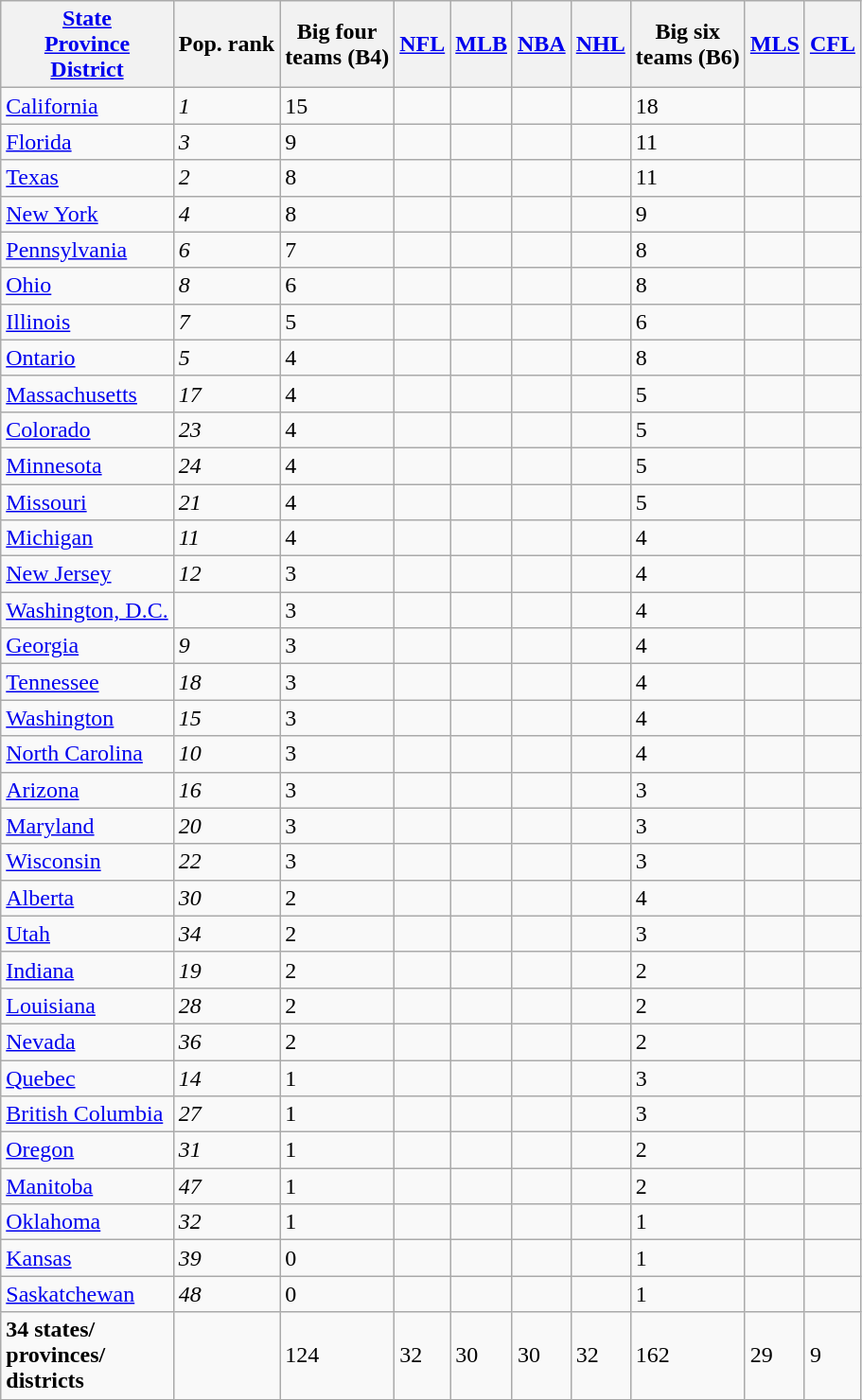<table class="wikitable sortable">
<tr>
<th><a href='#'>State</a><br><a href='#'>Province</a><br><a href='#'>District</a></th>
<th>Pop. rank</th>
<th>Big four<br>teams (B4)</th>
<th><a href='#'>NFL</a></th>
<th><a href='#'>MLB</a></th>
<th><a href='#'>NBA</a></th>
<th><a href='#'>NHL</a></th>
<th>Big six<br>teams (B6)</th>
<th><a href='#'>MLS</a></th>
<th><a href='#'>CFL</a></th>
</tr>
<tr>
<td> <a href='#'>California</a></td>
<td><em>1</em></td>
<td>15</td>
<td></td>
<td></td>
<td></td>
<td></td>
<td>18</td>
<td></td>
<td align=center></td>
</tr>
<tr>
<td> <a href='#'>Florida</a></td>
<td><em>3</em></td>
<td>9</td>
<td></td>
<td></td>
<td></td>
<td></td>
<td>11</td>
<td></td>
<td align=center></td>
</tr>
<tr>
<td> <a href='#'>Texas</a></td>
<td><em>2</em></td>
<td>8</td>
<td></td>
<td></td>
<td></td>
<td></td>
<td>11</td>
<td></td>
<td align=center></td>
</tr>
<tr>
<td> <a href='#'>New York</a></td>
<td><em>4</em></td>
<td>8</td>
<td></td>
<td></td>
<td></td>
<td></td>
<td>9</td>
<td></td>
<td align=center></td>
</tr>
<tr>
<td> <a href='#'>Pennsylvania</a></td>
<td><em>6</em></td>
<td>7</td>
<td></td>
<td></td>
<td></td>
<td></td>
<td>8</td>
<td></td>
<td align=center></td>
</tr>
<tr>
<td> <a href='#'>Ohio</a></td>
<td><em>8</em></td>
<td>6</td>
<td></td>
<td></td>
<td></td>
<td></td>
<td>8</td>
<td></td>
<td align=center></td>
</tr>
<tr>
<td> <a href='#'>Illinois</a></td>
<td><em>7</em></td>
<td>5</td>
<td></td>
<td></td>
<td></td>
<td></td>
<td>6</td>
<td></td>
<td align=center></td>
</tr>
<tr>
<td> <a href='#'>Ontario</a></td>
<td><em>5</em></td>
<td>4</td>
<td align=center></td>
<td></td>
<td></td>
<td></td>
<td>8</td>
<td></td>
<td></td>
</tr>
<tr>
<td> <a href='#'>Massachusetts</a></td>
<td><em>17</em></td>
<td>4</td>
<td></td>
<td></td>
<td></td>
<td></td>
<td>5</td>
<td></td>
<td align=center></td>
</tr>
<tr>
<td> <a href='#'>Colorado</a></td>
<td><em>23</em></td>
<td>4</td>
<td></td>
<td></td>
<td></td>
<td></td>
<td>5</td>
<td></td>
<td align=center></td>
</tr>
<tr>
<td> <a href='#'>Minnesota</a></td>
<td><em>24</em></td>
<td>4</td>
<td></td>
<td></td>
<td></td>
<td></td>
<td>5</td>
<td></td>
<td align=center></td>
</tr>
<tr>
<td> <a href='#'>Missouri</a></td>
<td><em>21</em></td>
<td>4</td>
<td></td>
<td></td>
<td align=center></td>
<td></td>
<td>5</td>
<td></td>
<td align=center></td>
</tr>
<tr>
<td> <a href='#'>Michigan</a></td>
<td><em>11</em></td>
<td>4</td>
<td></td>
<td></td>
<td></td>
<td></td>
<td>4</td>
<td align=center></td>
<td align=center></td>
</tr>
<tr>
<td> <a href='#'>New Jersey</a></td>
<td><em>12</em></td>
<td>3</td>
<td></td>
<td align=center></td>
<td></td>
<td></td>
<td>4</td>
<td></td>
<td align=center></td>
</tr>
<tr>
<td> <a href='#'>Washington, D.C.</a></td>
<td></td>
<td>3</td>
<td align=center></td>
<td></td>
<td></td>
<td></td>
<td>4</td>
<td></td>
<td align=center></td>
</tr>
<tr>
<td> <a href='#'>Georgia</a></td>
<td><em>9</em></td>
<td>3</td>
<td></td>
<td></td>
<td></td>
<td align=center></td>
<td>4</td>
<td></td>
<td align=center></td>
</tr>
<tr>
<td> <a href='#'>Tennessee</a></td>
<td><em>18</em></td>
<td>3</td>
<td></td>
<td align=center></td>
<td></td>
<td></td>
<td>4</td>
<td></td>
<td align=center></td>
</tr>
<tr>
<td> <a href='#'>Washington</a></td>
<td><em>15</em></td>
<td>3</td>
<td></td>
<td></td>
<td align=center></td>
<td></td>
<td>4</td>
<td></td>
<td align=center></td>
</tr>
<tr>
<td> <a href='#'>North Carolina</a></td>
<td><em>10</em></td>
<td>3</td>
<td></td>
<td align=center></td>
<td></td>
<td></td>
<td>4</td>
<td></td>
<td align=center></td>
</tr>
<tr>
<td> <a href='#'>Arizona</a></td>
<td><em>16</em></td>
<td>3</td>
<td></td>
<td></td>
<td></td>
<td></td>
<td 3>3</td>
<td align=center></td>
<td align=center></td>
</tr>
<tr>
<td> <a href='#'>Maryland</a></td>
<td><em>20</em></td>
<td>3</td>
<td></td>
<td></td>
<td align=center></td>
<td align=center></td>
<td>3</td>
<td align=center></td>
<td align=center></td>
</tr>
<tr>
<td> <a href='#'>Wisconsin</a></td>
<td><em>22</em></td>
<td>3</td>
<td></td>
<td></td>
<td></td>
<td align=center></td>
<td>3</td>
<td align=center></td>
<td align=center></td>
</tr>
<tr>
<td> <a href='#'>Alberta</a></td>
<td><em>30</em></td>
<td>2</td>
<td align=center></td>
<td align=center></td>
<td align=center></td>
<td></td>
<td>4</td>
<td align=center></td>
<td></td>
</tr>
<tr>
<td> <a href='#'>Utah</a></td>
<td><em>34</em></td>
<td>2</td>
<td align=center></td>
<td align=center></td>
<td></td>
<td></td>
<td>3</td>
<td></td>
<td align=center></td>
</tr>
<tr>
<td> <a href='#'>Indiana</a></td>
<td><em>19</em></td>
<td>2</td>
<td></td>
<td align=center></td>
<td></td>
<td align=center></td>
<td>2</td>
<td align=center></td>
<td align=center></td>
</tr>
<tr>
<td> <a href='#'>Louisiana</a></td>
<td><em>28</em></td>
<td>2</td>
<td></td>
<td align=center></td>
<td></td>
<td align=center></td>
<td>2</td>
<td align=center></td>
<td align=center></td>
</tr>
<tr>
<td> <a href='#'>Nevada</a></td>
<td><em>36</em></td>
<td>2</td>
<td></td>
<td align=center></td>
<td align=center></td>
<td></td>
<td>2</td>
<td align=center></td>
<td align=center></td>
</tr>
<tr>
<td> <a href='#'>Quebec</a></td>
<td><em>14</em></td>
<td>1</td>
<td align=center></td>
<td align=center></td>
<td align=center></td>
<td></td>
<td>3</td>
<td></td>
<td></td>
</tr>
<tr>
<td> <a href='#'>British Columbia</a></td>
<td><em>27</em></td>
<td>1</td>
<td align=center></td>
<td align=center></td>
<td align=center></td>
<td></td>
<td>3</td>
<td></td>
<td></td>
</tr>
<tr>
<td> <a href='#'>Oregon</a></td>
<td><em>31</em></td>
<td>1</td>
<td align=center></td>
<td align=center></td>
<td></td>
<td align=center></td>
<td>2</td>
<td></td>
<td align=center></td>
</tr>
<tr>
<td> <a href='#'>Manitoba</a></td>
<td><em>47</em></td>
<td>1</td>
<td align=center></td>
<td align=center></td>
<td align=center></td>
<td></td>
<td>2</td>
<td align=center></td>
<td></td>
</tr>
<tr>
<td> <a href='#'>Oklahoma</a></td>
<td><em>32</em></td>
<td>1</td>
<td align=center></td>
<td align=center></td>
<td></td>
<td align=center></td>
<td>1</td>
<td align=center></td>
<td align=center></td>
</tr>
<tr>
<td> <a href='#'>Kansas</a></td>
<td><em>39</em></td>
<td>0</td>
<td align=center></td>
<td align=center></td>
<td align=center></td>
<td align=center></td>
<td>1</td>
<td></td>
<td align=center></td>
</tr>
<tr>
<td> <a href='#'>Saskatchewan</a></td>
<td><em>48</em></td>
<td>0</td>
<td align=center></td>
<td align=center></td>
<td align=center></td>
<td align=center></td>
<td>1</td>
<td align=center></td>
<td></td>
</tr>
<tr class="sortbottom">
<td><strong>34 states/<br>provinces/<br>districts</strong></td>
<td></td>
<td>124</td>
<td>32</td>
<td>30</td>
<td>30</td>
<td>32</td>
<td>162</td>
<td>29</td>
<td>9</td>
</tr>
</table>
